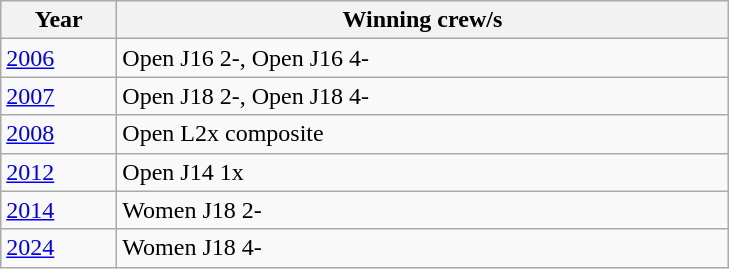<table class="wikitable">
<tr>
<th width=70>Year</th>
<th width=400>Winning crew/s</th>
</tr>
<tr>
<td><a href='#'>2006</a></td>
<td>Open J16 2-, Open J16 4-</td>
</tr>
<tr>
<td><a href='#'>2007</a></td>
<td>Open J18 2-, Open J18 4-</td>
</tr>
<tr>
<td><a href='#'>2008</a></td>
<td>Open L2x composite</td>
</tr>
<tr>
<td><a href='#'>2012</a></td>
<td>Open J14 1x </td>
</tr>
<tr>
<td><a href='#'>2014</a></td>
<td>Women J18 2- </td>
</tr>
<tr>
<td><a href='#'>2024</a></td>
<td>Women J18 4-</td>
</tr>
</table>
